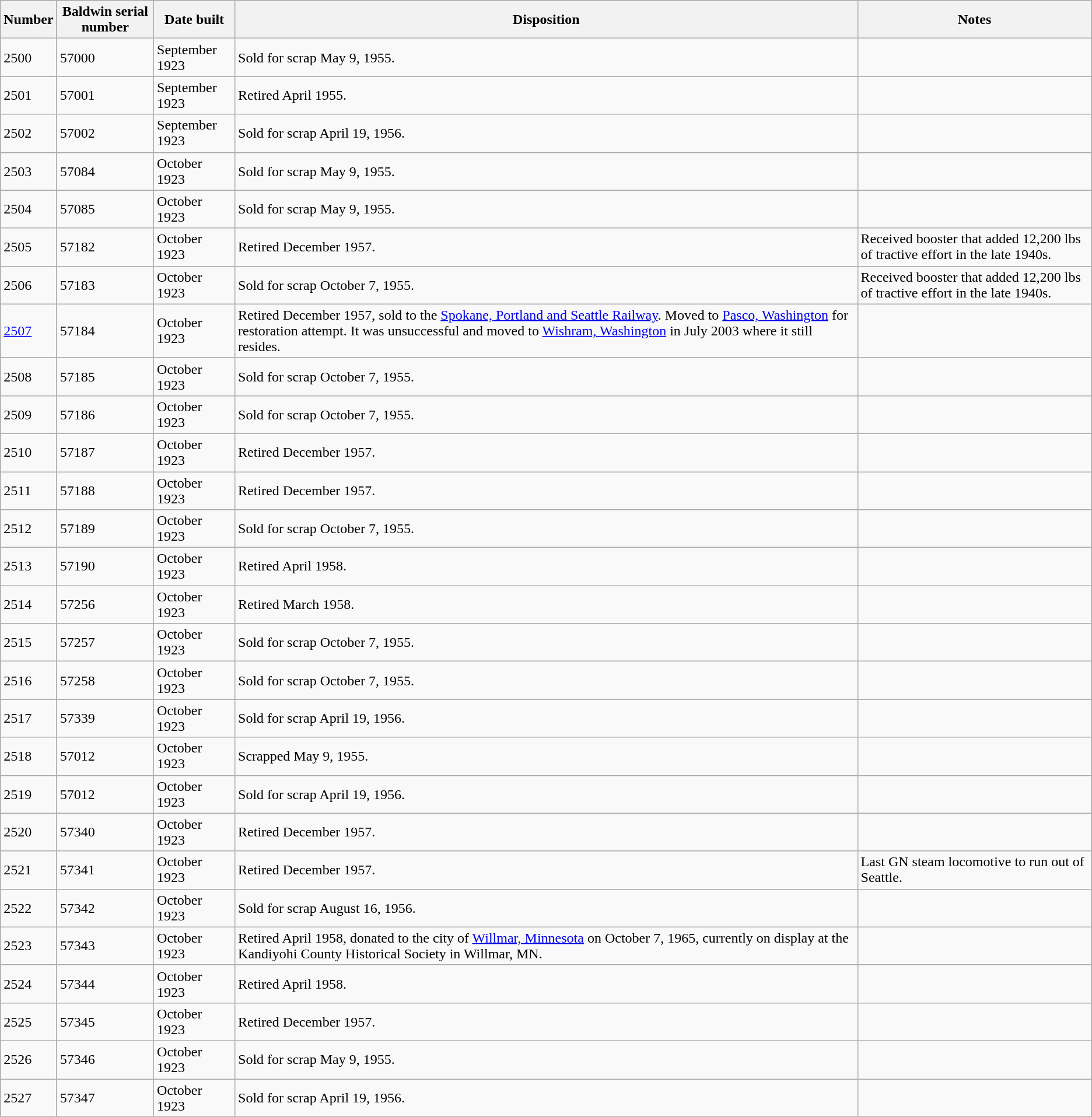<table class="wikitable">
<tr>
<th>Number</th>
<th>Baldwin serial number</th>
<th>Date built</th>
<th>Disposition</th>
<th>Notes</th>
</tr>
<tr>
<td>2500</td>
<td>57000</td>
<td>September 1923</td>
<td>Sold for scrap May 9, 1955.</td>
<td></td>
</tr>
<tr>
<td>2501</td>
<td>57001</td>
<td>September 1923</td>
<td>Retired April 1955.</td>
<td></td>
</tr>
<tr>
<td>2502</td>
<td>57002</td>
<td>September 1923</td>
<td>Sold for scrap April 19, 1956.</td>
<td></td>
</tr>
<tr>
<td>2503</td>
<td>57084</td>
<td>October 1923</td>
<td>Sold for scrap May 9, 1955.</td>
<td></td>
</tr>
<tr>
<td>2504</td>
<td>57085</td>
<td>October 1923</td>
<td>Sold for scrap May 9, 1955.</td>
<td></td>
</tr>
<tr>
<td>2505</td>
<td>57182</td>
<td>October 1923</td>
<td>Retired December 1957.</td>
<td>Received booster that added 12,200 lbs of tractive effort in the late 1940s.</td>
</tr>
<tr>
<td>2506</td>
<td>57183</td>
<td>October 1923</td>
<td>Sold for scrap October 7, 1955.</td>
<td>Received booster that added 12,200 lbs of tractive effort in the late 1940s.</td>
</tr>
<tr>
<td><a href='#'>2507</a></td>
<td>57184</td>
<td>October 1923</td>
<td>Retired December 1957, sold to the <a href='#'>Spokane, Portland and Seattle Railway</a>. Moved to <a href='#'>Pasco, Washington</a> for restoration attempt. It was unsuccessful and moved to <a href='#'>Wishram, Washington</a> in July 2003 where it still resides.</td>
<td></td>
</tr>
<tr>
<td>2508</td>
<td>57185</td>
<td>October 1923</td>
<td>Sold for scrap October 7, 1955.</td>
<td></td>
</tr>
<tr>
<td>2509</td>
<td>57186</td>
<td>October 1923</td>
<td>Sold for scrap October 7, 1955.</td>
<td></td>
</tr>
<tr>
<td>2510</td>
<td>57187</td>
<td>October 1923</td>
<td>Retired December 1957.</td>
<td></td>
</tr>
<tr>
<td>2511</td>
<td>57188</td>
<td>October 1923</td>
<td>Retired December 1957.</td>
<td></td>
</tr>
<tr>
<td>2512</td>
<td>57189</td>
<td>October 1923</td>
<td>Sold for scrap October 7, 1955.</td>
<td></td>
</tr>
<tr>
<td>2513</td>
<td>57190</td>
<td>October 1923</td>
<td>Retired April 1958.</td>
<td></td>
</tr>
<tr>
<td>2514</td>
<td>57256</td>
<td>October 1923</td>
<td>Retired March 1958.</td>
<td></td>
</tr>
<tr>
<td>2515</td>
<td>57257</td>
<td>October 1923</td>
<td>Sold for scrap October 7, 1955.</td>
<td></td>
</tr>
<tr>
<td>2516</td>
<td>57258</td>
<td>October 1923</td>
<td>Sold for scrap October 7, 1955.</td>
<td></td>
</tr>
<tr>
<td>2517</td>
<td>57339</td>
<td>October 1923</td>
<td>Sold for scrap April 19, 1956.</td>
<td></td>
</tr>
<tr>
<td>2518</td>
<td>57012</td>
<td>October 1923</td>
<td>Scrapped May 9, 1955.</td>
<td></td>
</tr>
<tr>
<td>2519</td>
<td>57012</td>
<td>October 1923</td>
<td>Sold for scrap April 19, 1956.</td>
<td></td>
</tr>
<tr>
<td>2520</td>
<td>57340</td>
<td>October 1923</td>
<td>Retired December 1957.</td>
<td></td>
</tr>
<tr>
<td>2521</td>
<td>57341</td>
<td>October 1923</td>
<td>Retired December 1957.</td>
<td>Last GN steam locomotive to run out of Seattle.</td>
</tr>
<tr>
<td>2522</td>
<td>57342</td>
<td>October 1923</td>
<td>Sold for scrap August 16, 1956.</td>
<td></td>
</tr>
<tr>
<td>2523</td>
<td>57343</td>
<td>October 1923</td>
<td>Retired April 1958, donated to the city of <a href='#'>Willmar, Minnesota</a> on October 7, 1965, currently on display at the Kandiyohi County Historical Society in Willmar, MN.</td>
<td></td>
</tr>
<tr>
<td>2524</td>
<td>57344</td>
<td>October 1923</td>
<td>Retired April 1958.</td>
<td></td>
</tr>
<tr>
<td>2525</td>
<td>57345</td>
<td>October 1923</td>
<td>Retired December 1957.</td>
<td></td>
</tr>
<tr>
<td>2526</td>
<td>57346</td>
<td>October 1923</td>
<td>Sold for scrap May 9, 1955.</td>
<td></td>
</tr>
<tr>
<td>2527</td>
<td>57347</td>
<td>October 1923</td>
<td>Sold for scrap April 19, 1956.</td>
<td></td>
</tr>
<tr>
</tr>
</table>
